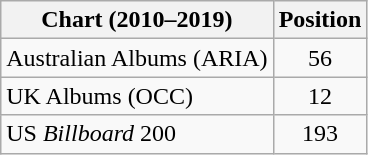<table class="wikitable">
<tr>
<th scope="col">Chart (2010–2019)</th>
<th scope="col">Position</th>
</tr>
<tr>
<td>Australian Albums (ARIA)</td>
<td style="text-align:center">56</td>
</tr>
<tr>
<td>UK Albums (OCC)</td>
<td style="text-align:center">12</td>
</tr>
<tr>
<td>US <em>Billboard</em> 200</td>
<td style="text-align:center">193</td>
</tr>
</table>
